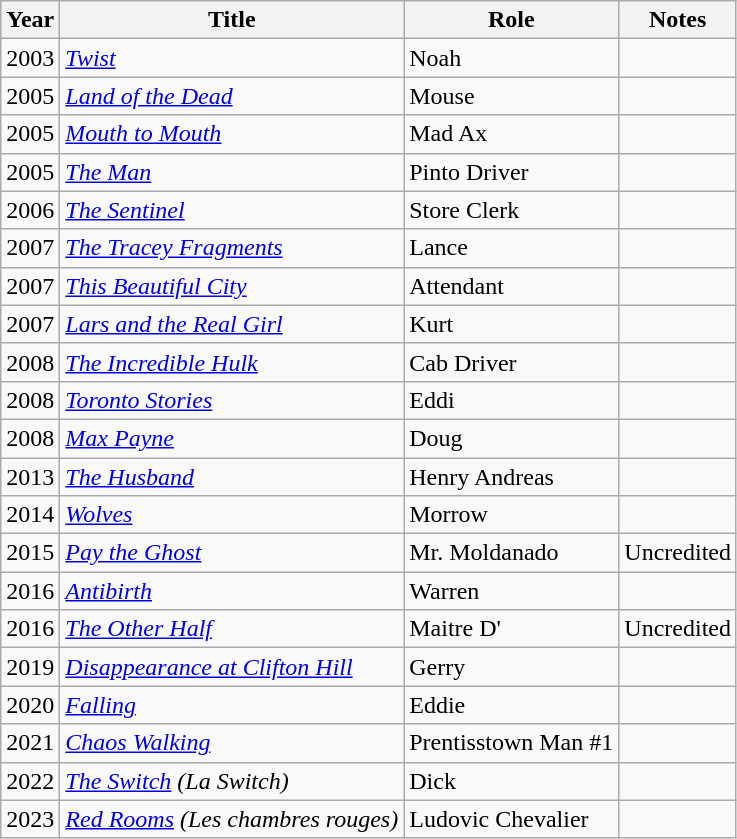<table class="wikitable sortable">
<tr>
<th>Year</th>
<th>Title</th>
<th>Role</th>
<th class="unsortable">Notes</th>
</tr>
<tr>
<td>2003</td>
<td><em><a href='#'>Twist</a></em></td>
<td>Noah</td>
<td></td>
</tr>
<tr>
<td>2005</td>
<td><em><a href='#'>Land of the Dead</a></em></td>
<td>Mouse</td>
<td></td>
</tr>
<tr>
<td>2005</td>
<td><em><a href='#'>Mouth to Mouth</a></em></td>
<td>Mad Ax</td>
<td></td>
</tr>
<tr>
<td>2005</td>
<td data-sort-value="Man, The"><em><a href='#'>The Man</a></em></td>
<td>Pinto Driver</td>
<td></td>
</tr>
<tr>
<td>2006</td>
<td data-sort-value="Sentinel, The"><em><a href='#'>The Sentinel</a></em></td>
<td>Store Clerk</td>
<td></td>
</tr>
<tr>
<td>2007</td>
<td data-sort-value="Tracey Fragments, The"><em><a href='#'>The Tracey Fragments</a></em></td>
<td>Lance</td>
<td></td>
</tr>
<tr>
<td>2007</td>
<td><em><a href='#'>This Beautiful City</a></em></td>
<td>Attendant</td>
<td></td>
</tr>
<tr>
<td>2007</td>
<td><em><a href='#'>Lars and the Real Girl</a></em></td>
<td>Kurt</td>
<td></td>
</tr>
<tr>
<td>2008</td>
<td data-sort-value="Incredible Hulk, The"><em><a href='#'>The Incredible Hulk</a></em></td>
<td>Cab Driver</td>
<td></td>
</tr>
<tr>
<td>2008</td>
<td><em><a href='#'>Toronto Stories</a></em></td>
<td>Eddi</td>
<td></td>
</tr>
<tr>
<td>2008</td>
<td><em><a href='#'>Max Payne</a></em></td>
<td>Doug</td>
<td></td>
</tr>
<tr>
<td>2013</td>
<td data-sort-value="Husband, The"><em><a href='#'>The Husband</a></em></td>
<td>Henry Andreas</td>
<td></td>
</tr>
<tr>
<td>2014</td>
<td><em><a href='#'>Wolves</a></em></td>
<td>Morrow</td>
<td></td>
</tr>
<tr>
<td>2015</td>
<td><em><a href='#'>Pay the Ghost</a></em></td>
<td>Mr. Moldanado</td>
<td>Uncredited</td>
</tr>
<tr>
<td>2016</td>
<td><em><a href='#'>Antibirth</a></em></td>
<td>Warren</td>
<td></td>
</tr>
<tr>
<td>2016</td>
<td data-sort-value="Other Half, The"><em><a href='#'>The Other Half</a></em></td>
<td>Maitre D'</td>
<td>Uncredited</td>
</tr>
<tr>
<td>2019</td>
<td><em><a href='#'>Disappearance at Clifton Hill</a></em></td>
<td>Gerry</td>
<td></td>
</tr>
<tr>
<td>2020</td>
<td><em><a href='#'>Falling</a></em></td>
<td>Eddie</td>
<td></td>
</tr>
<tr>
<td>2021</td>
<td><em><a href='#'>Chaos Walking</a></em></td>
<td>Prentisstown Man #1</td>
<td></td>
</tr>
<tr>
<td>2022</td>
<td data-sort-value="Switch, The"><em><a href='#'>The Switch</a> (La Switch)</em></td>
<td>Dick</td>
<td></td>
</tr>
<tr>
<td>2023</td>
<td><em><a href='#'>Red Rooms</a> (Les chambres rouges)</em></td>
<td>Ludovic Chevalier</td>
<td></td>
</tr>
</table>
